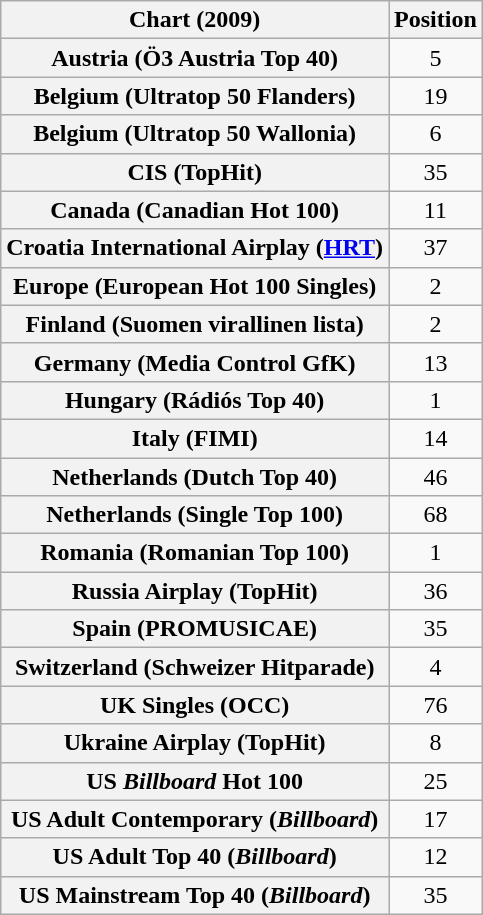<table class="wikitable sortable plainrowheaders" style="text-align:center">
<tr>
<th scope="col">Chart (2009)</th>
<th scope="col">Position</th>
</tr>
<tr>
<th scope="row">Austria (Ö3 Austria Top 40)</th>
<td>5</td>
</tr>
<tr>
<th scope="row">Belgium (Ultratop 50 Flanders)</th>
<td>19</td>
</tr>
<tr>
<th scope="row">Belgium (Ultratop 50 Wallonia)</th>
<td>6</td>
</tr>
<tr>
<th scope="row">CIS (TopHit)</th>
<td>35</td>
</tr>
<tr>
<th scope="row">Canada (Canadian Hot 100)</th>
<td>11</td>
</tr>
<tr>
<th scope="row">Croatia International Airplay (<a href='#'>HRT</a>)</th>
<td>37</td>
</tr>
<tr>
<th scope="row">Europe (European Hot 100 Singles)</th>
<td>2</td>
</tr>
<tr>
<th scope="row">Finland (Suomen virallinen lista)</th>
<td>2</td>
</tr>
<tr>
<th scope="row">Germany (Media Control GfK)</th>
<td>13</td>
</tr>
<tr>
<th scope="row">Hungary (Rádiós Top 40)</th>
<td style="text-align:center;">1</td>
</tr>
<tr>
<th scope="row">Italy (FIMI)</th>
<td>14</td>
</tr>
<tr>
<th scope="row">Netherlands (Dutch Top 40)</th>
<td>46</td>
</tr>
<tr>
<th scope="row">Netherlands (Single Top 100)</th>
<td>68</td>
</tr>
<tr>
<th scope="row">Romania (Romanian Top 100)</th>
<td>1</td>
</tr>
<tr>
<th scope="row">Russia Airplay (TopHit)</th>
<td>36</td>
</tr>
<tr>
<th scope="row">Spain (PROMUSICAE)</th>
<td>35</td>
</tr>
<tr>
<th scope="row">Switzerland (Schweizer Hitparade)</th>
<td>4</td>
</tr>
<tr>
<th scope="row">UK Singles (OCC)</th>
<td>76</td>
</tr>
<tr>
<th scope="row">Ukraine Airplay (TopHit)</th>
<td>8</td>
</tr>
<tr>
<th scope="row">US <em>Billboard</em> Hot 100</th>
<td>25</td>
</tr>
<tr>
<th scope="row">US Adult Contemporary (<em>Billboard</em>)</th>
<td>17</td>
</tr>
<tr>
<th scope="row">US Adult Top 40 (<em>Billboard</em>)</th>
<td>12</td>
</tr>
<tr>
<th scope="row">US Mainstream Top 40 (<em>Billboard</em>)</th>
<td>35</td>
</tr>
</table>
